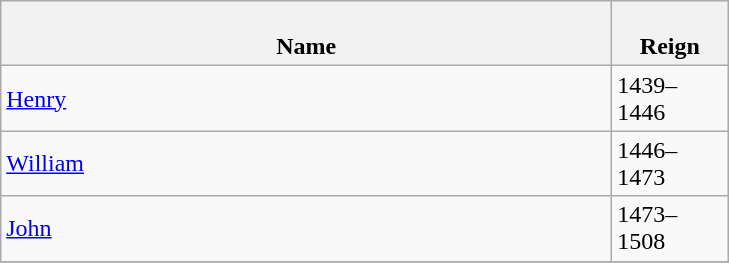<table class="wikitable">
<tr>
<th width=400px><br>Name</th>
<th width=70px><br>Reign</th>
</tr>
<tr>
<td><a href='#'>Henry</a></td>
<td>1439–1446</td>
</tr>
<tr>
<td><a href='#'>William</a></td>
<td>1446–1473</td>
</tr>
<tr>
<td><a href='#'>John</a></td>
<td>1473–1508</td>
</tr>
<tr>
</tr>
</table>
